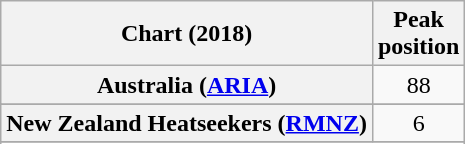<table class="wikitable plainrowheaders sortable" style="text-align:center">
<tr>
<th scope="col">Chart (2018)</th>
<th scope="col">Peak<br> position</th>
</tr>
<tr>
<th scope="row">Australia (<a href='#'>ARIA</a>)</th>
<td>88</td>
</tr>
<tr>
</tr>
<tr>
<th scope="row">New Zealand Heatseekers (<a href='#'>RMNZ</a>)</th>
<td>6</td>
</tr>
<tr>
</tr>
<tr>
</tr>
</table>
